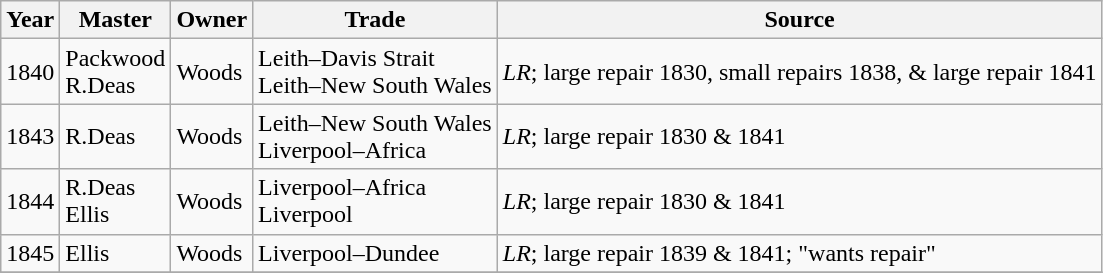<table class=" wikitable">
<tr>
<th>Year</th>
<th>Master</th>
<th>Owner</th>
<th>Trade</th>
<th>Source</th>
</tr>
<tr>
<td>1840</td>
<td>Packwood<br>R.Deas</td>
<td>Woods</td>
<td>Leith–Davis Strait<br>Leith–New South Wales</td>
<td><em>LR</em>; large repair 1830, small repairs 1838, & large repair 1841</td>
</tr>
<tr>
<td>1843</td>
<td>R.Deas</td>
<td>Woods</td>
<td>Leith–New South Wales<br>Liverpool–Africa</td>
<td><em>LR</em>; large repair 1830 & 1841</td>
</tr>
<tr>
<td>1844</td>
<td>R.Deas<br>Ellis</td>
<td>Woods</td>
<td>Liverpool–Africa<br>Liverpool</td>
<td><em>LR</em>; large repair 1830 & 1841</td>
</tr>
<tr>
<td>1845</td>
<td>Ellis</td>
<td>Woods</td>
<td>Liverpool–Dundee</td>
<td><em>LR</em>; large repair 1839 & 1841; "wants repair"</td>
</tr>
<tr>
</tr>
</table>
